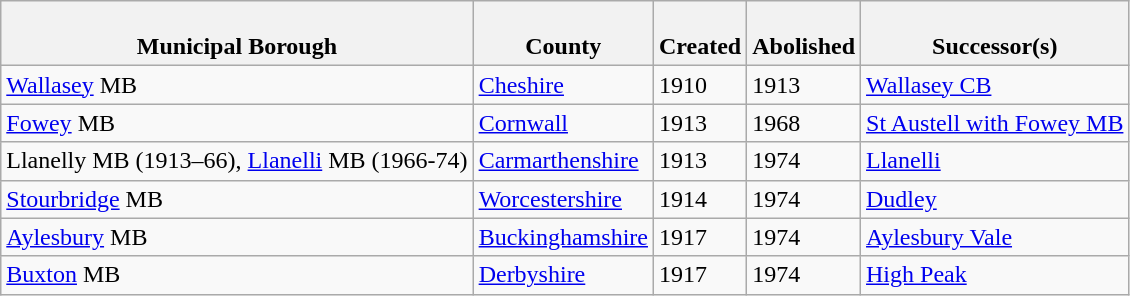<table class="wikitable sortable">
<tr>
<th><br>Municipal Borough</th>
<th><br>County</th>
<th><br>Created</th>
<th><br>Abolished</th>
<th><br>Successor(s)</th>
</tr>
<tr>
<td><a href='#'>Wallasey</a> MB</td>
<td><a href='#'>Cheshire</a></td>
<td>1910</td>
<td>1913</td>
<td><a href='#'>Wallasey CB</a></td>
</tr>
<tr>
<td><a href='#'>Fowey</a> MB</td>
<td><a href='#'>Cornwall</a></td>
<td>1913</td>
<td>1968</td>
<td><a href='#'>St Austell with Fowey MB</a></td>
</tr>
<tr>
<td>Llanelly MB (1913–66), <a href='#'>Llanelli</a> MB (1966-74)</td>
<td><a href='#'>Carmarthenshire</a></td>
<td>1913</td>
<td>1974</td>
<td><a href='#'>Llanelli</a></td>
</tr>
<tr>
<td><a href='#'>Stourbridge</a> MB</td>
<td><a href='#'>Worcestershire</a></td>
<td>1914</td>
<td>1974</td>
<td><a href='#'>Dudley</a></td>
</tr>
<tr>
<td><a href='#'>Aylesbury</a> MB</td>
<td><a href='#'>Buckinghamshire</a></td>
<td>1917</td>
<td>1974</td>
<td><a href='#'>Aylesbury Vale</a></td>
</tr>
<tr>
<td><a href='#'>Buxton</a> MB</td>
<td><a href='#'>Derbyshire</a></td>
<td>1917</td>
<td>1974</td>
<td><a href='#'>High Peak</a></td>
</tr>
</table>
